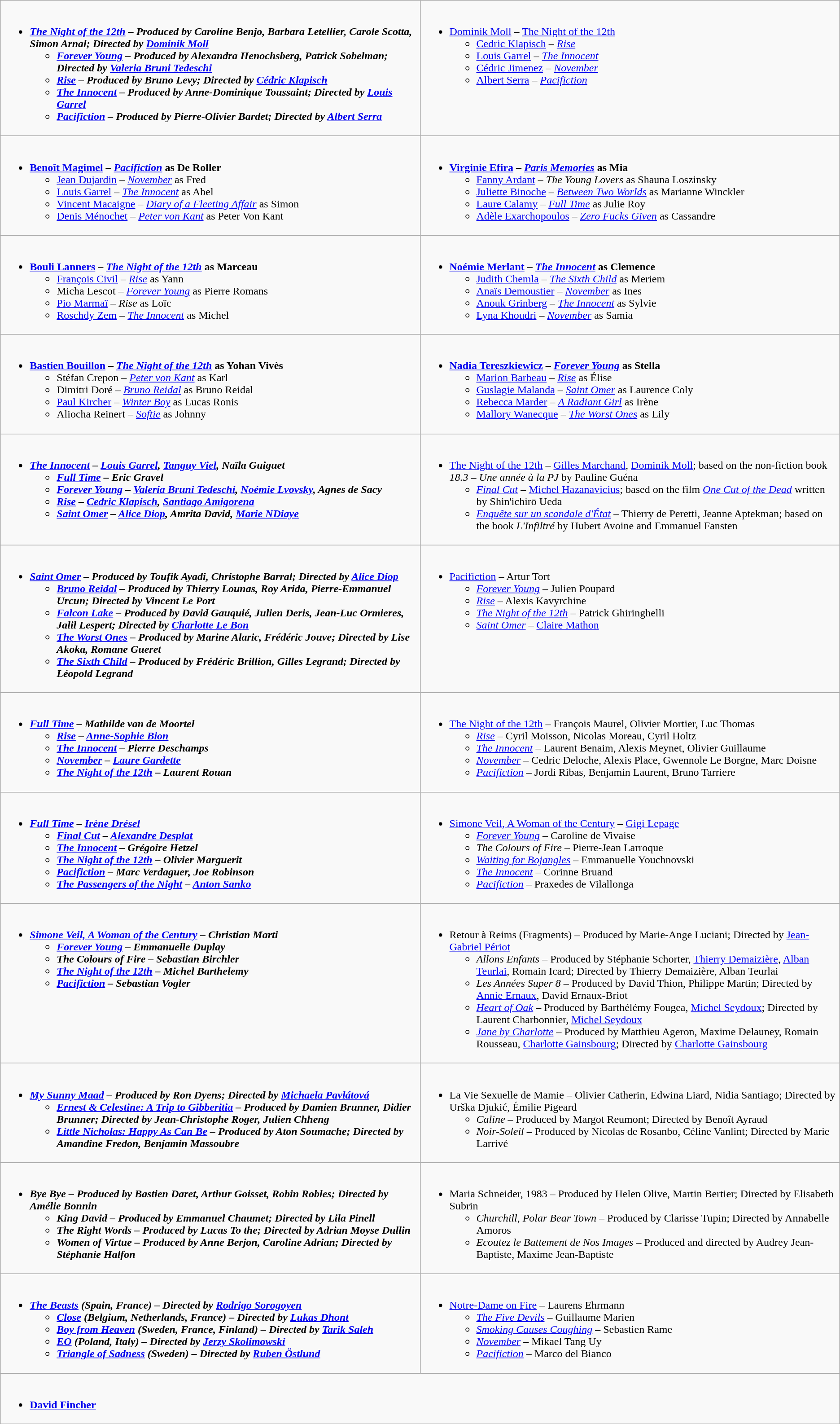<table class="wikitable" role="presentation">
<tr>
<td style="vertical-align:top; width:50%;"><br><ul><li><strong><em><a href='#'>The Night of the 12th</a><em> – Produced by Caroline Benjo, Barbara Letellier, Carole Scotta, Simon Arnal; Directed by <a href='#'>Dominik Moll</a><strong><ul><li></em><a href='#'>Forever Young</a><em> – Produced by Alexandra Henochsberg, Patrick Sobelman; Directed by <a href='#'>Valeria Bruni Tedeschi</a></li><li></em><a href='#'>Rise</a><em> – Produced by Bruno Levy; Directed by <a href='#'>Cédric Klapisch</a></li><li></em><a href='#'>The Innocent</a><em> – Produced by Anne-Dominique Toussaint; Directed by <a href='#'>Louis Garrel</a></li><li></em><a href='#'>Pacifiction</a><em> – Produced by Pierre-Olivier Bardet; Directed by <a href='#'>Albert Serra</a></li></ul></li></ul></td>
<td style="vertical-align:top; width:50%;"><br><ul><li></strong><a href='#'>Dominik Moll</a> – </em><a href='#'>The Night of the 12th</a></em></strong><ul><li><a href='#'>Cedric Klapisch</a> – <em><a href='#'>Rise</a></em></li><li><a href='#'>Louis Garrel</a> – <em><a href='#'>The Innocent</a></em></li><li><a href='#'>Cédric Jimenez</a> – <em><a href='#'>November</a></em></li><li><a href='#'>Albert Serra</a> – <em><a href='#'>Pacifiction</a></em></li></ul></li></ul></td>
</tr>
<tr>
<td valign="top" width="50%"><br><ul><li><strong><a href='#'>Benoît Magimel</a> – <em><a href='#'>Pacifiction</a></em> as De Roller</strong><ul><li><a href='#'>Jean Dujardin</a> – <em><a href='#'>November</a></em> as Fred</li><li><a href='#'>Louis Garrel</a> – <em><a href='#'>The Innocent</a></em> as Abel</li><li><a href='#'>Vincent Macaigne</a> – <em><a href='#'>Diary of a Fleeting Affair</a></em> as Simon</li><li><a href='#'>Denis Ménochet</a> – <em><a href='#'>Peter von Kant</a></em> as Peter Von Kant</li></ul></li></ul></td>
<td valign="top" width="50%"><br><ul><li><strong><a href='#'>Virginie Efira</a> – <em><a href='#'>Paris Memories</a></em> as Mia</strong><ul><li><a href='#'>Fanny Ardant</a> – <em>The Young Lovers</em> as Shauna Loszinsky</li><li><a href='#'>Juliette Binoche</a> – <em><a href='#'>Between Two Worlds</a></em> as Marianne Winckler</li><li><a href='#'>Laure Calamy</a> – <em><a href='#'>Full Time</a></em> as Julie Roy</li><li><a href='#'>Adèle Exarchopoulos</a> – <em><a href='#'>Zero Fucks Given</a></em> as Cassandre</li></ul></li></ul></td>
</tr>
<tr>
<td valign="top" width="50%"><br><ul><li><strong><a href='#'>Bouli Lanners</a> – <em><a href='#'>The Night of the 12th</a></em> as Marceau</strong><ul><li><a href='#'>François Civil</a> – <em><a href='#'>Rise</a></em> as Yann</li><li>Micha Lescot – <em><a href='#'>Forever Young</a></em> as Pierre Romans</li><li><a href='#'>Pio Marmaï</a> – <em>Rise</em> as Loïc</li><li><a href='#'>Roschdy Zem</a> – <em><a href='#'>The Innocent</a></em> as Michel</li></ul></li></ul></td>
<td valign="top" width="50%"><br><ul><li><strong><a href='#'>Noémie Merlant</a> – <em><a href='#'>The Innocent</a></em> as Clemence</strong><ul><li><a href='#'>Judith Chemla</a> – <em><a href='#'>The Sixth Child</a></em> as Meriem</li><li><a href='#'>Anaïs Demoustier</a> – <em><a href='#'>November</a></em> as Ines</li><li><a href='#'>Anouk Grinberg</a> – <em><a href='#'>The Innocent</a></em> as Sylvie</li><li><a href='#'>Lyna Khoudri</a> – <em><a href='#'>November</a></em> as Samia</li></ul></li></ul></td>
</tr>
<tr>
<td valign="top" width="50%"><br><ul><li><strong><a href='#'>Bastien Bouillon</a> – <em><a href='#'>The Night of the 12th</a></em> as Yohan Vivès</strong><ul><li>Stéfan Crepon – <em><a href='#'>Peter von Kant</a></em> as Karl</li><li>Dimitri Doré – <em><a href='#'>Bruno Reidal</a></em> as Bruno Reidal</li><li><a href='#'>Paul Kircher</a> – <em><a href='#'>Winter Boy</a></em> as Lucas Ronis</li><li>Aliocha Reinert – <em><a href='#'>Softie</a></em> as Johnny</li></ul></li></ul></td>
<td valign="top" width="50%"><br><ul><li><strong><a href='#'>Nadia Tereszkiewicz</a> – <em><a href='#'>Forever Young</a></em> as Stella</strong><ul><li><a href='#'>Marion Barbeau</a> – <em><a href='#'>Rise</a></em> as Élise</li><li><a href='#'>Guslagie Malanda</a> – <em><a href='#'>Saint Omer</a></em> as Laurence Coly</li><li><a href='#'>Rebecca Marder</a> – <em><a href='#'>A Radiant Girl</a></em> as Irène</li><li><a href='#'>Mallory Wanecque</a> – <em><a href='#'>The Worst Ones</a></em> as Lily</li></ul></li></ul></td>
</tr>
<tr>
<td valign="top" width="50%"><br><ul><li><strong><em><a href='#'>The Innocent</a><em> – <a href='#'>Louis Garrel</a>, <a href='#'>Tanguy Viel</a>, Naïla Guiguet<strong><ul><li></em><a href='#'>Full Time</a><em> – Eric Gravel</li><li></em><a href='#'>Forever Young</a><em> – <a href='#'>Valeria Bruni Tedeschi</a>, <a href='#'>Noémie Lvovsky</a>, Agnes de Sacy</li><li></em><a href='#'>Rise</a><em> – <a href='#'>Cedric Klapisch</a>, <a href='#'>Santiago Amigorena</a></li><li></em><a href='#'>Saint Omer</a><em> – <a href='#'>Alice Diop</a>, Amrita David, <a href='#'>Marie NDiaye</a></li></ul></li></ul></td>
<td valign="top" width="50%"><br><ul><li></em></strong><a href='#'>The Night of the 12th</a></em> – <a href='#'>Gilles Marchand</a>, <a href='#'>Dominik Moll</a>; based on the non-fiction book <em>18.3 – Une année à la PJ</em> by Pauline Guéna</strong><ul><li><em><a href='#'>Final Cut</a></em> – <a href='#'>Michel Hazanavicius</a>; based on the film <em><a href='#'>One Cut of the Dead</a></em> written by Shin'ichirō Ueda</li><li><em><a href='#'>Enquête sur un scandale d'État</a></em> – Thierry de Peretti, Jeanne Aptekman; based on the book <em>L'Infiltré</em> by Hubert Avoine and Emmanuel Fansten</li></ul></li></ul></td>
</tr>
<tr>
<td valign="top" width="50%"><br><ul><li><strong><em><a href='#'>Saint Omer</a><em> – Produced by Toufik Ayadi, Christophe Barral; Directed by <a href='#'>Alice Diop</a><strong><ul><li></em><a href='#'>Bruno Reidal</a><em> – Produced by Thierry Lounas, Roy Arida, Pierre-Emmanuel Urcun; Directed by Vincent Le Port</li><li></em><a href='#'>Falcon Lake</a><em> – Produced by David Gauquié, Julien Deris, Jean-Luc Ormieres, Jalil Lespert; Directed by <a href='#'>Charlotte Le Bon</a></li><li></em><a href='#'>The Worst Ones</a><em> – Produced by Marine Alaric, Frédéric Jouve; Directed by Lise Akoka, Romane Gueret</li><li></em><a href='#'>The Sixth Child</a><em> – Produced by Frédéric Brillion, Gilles Legrand; Directed by Léopold Legrand</li></ul></li></ul></td>
<td valign="top" width="50%"><br><ul><li></em></strong><a href='#'>Pacifiction</a></em> – Artur Tort</strong><ul><li><em><a href='#'>Forever Young</a></em> – Julien Poupard</li><li><em><a href='#'>Rise</a></em> – Alexis Kavyrchine</li><li><em><a href='#'>The Night of the 12th</a></em> – Patrick Ghiringhelli</li><li><em><a href='#'>Saint Omer</a></em> – <a href='#'>Claire Mathon</a></li></ul></li></ul></td>
</tr>
<tr>
<td valign="top" width="50%"><br><ul><li><strong><em><a href='#'>Full Time</a><em> – Mathilde van de Moortel<strong><ul><li></em><a href='#'>Rise</a><em> – <a href='#'>Anne-Sophie Bion</a></li><li></em><a href='#'>The Innocent</a><em> – Pierre Deschamps</li><li></em><a href='#'>November</a><em> – <a href='#'>Laure Gardette</a></li><li></em><a href='#'>The Night of the 12th</a><em> – Laurent Rouan</li></ul></li></ul></td>
<td valign="top" width="50%"><br><ul><li></em></strong><a href='#'>The Night of the 12th</a></em> – François Maurel, Olivier Mortier, Luc Thomas</strong><ul><li><em><a href='#'>Rise</a></em> – Cyril Moisson, Nicolas Moreau, Cyril Holtz</li><li><em><a href='#'>The Innocent</a></em> – Laurent Benaim, Alexis Meynet, Olivier Guillaume</li><li><em><a href='#'>November</a></em> – Cedric Deloche, Alexis Place, Gwennole Le Borgne, Marc Doisne</li><li><em><a href='#'>Pacifiction</a></em> – Jordi Ribas, Benjamin Laurent, Bruno Tarriere</li></ul></li></ul></td>
</tr>
<tr>
<td valign="top" width="50%"><br><ul><li><strong><em><a href='#'>Full Time</a><em> – <a href='#'>Irène Drésel</a><strong><ul><li></em><a href='#'>Final Cut</a><em> – <a href='#'>Alexandre Desplat</a></li><li></em><a href='#'>The Innocent</a><em> – Grégoire Hetzel</li><li></em><a href='#'>The Night of the 12th</a><em> – Olivier Marguerit</li><li></em><a href='#'>Pacifiction</a><em> – Marc Verdaguer, Joe Robinson</li><li></em><a href='#'>The Passengers of the Night</a><em> – <a href='#'>Anton Sanko</a></li></ul></li></ul></td>
<td valign="top" width="50%"><br><ul><li></em></strong><a href='#'>Simone Veil, A Woman of the Century</a></em> – <a href='#'>Gigi Lepage</a></strong><ul><li><em><a href='#'>Forever Young</a></em> – Caroline de Vivaise</li><li><em>The Colours of Fire</em> – Pierre-Jean Larroque</li><li><em><a href='#'>Waiting for Bojangles</a></em> – Emmanuelle Youchnovski</li><li><em><a href='#'>The Innocent</a></em> – Corinne Bruand</li><li><em><a href='#'>Pacifiction</a></em> – Praxedes de Vilallonga</li></ul></li></ul></td>
</tr>
<tr>
<td valign="top" width="50%"><br><ul><li><strong><em><a href='#'>Simone Veil, A Woman of the Century</a><em> – Christian Marti<strong><ul><li></em><a href='#'>Forever Young</a><em> – Emmanuelle Duplay</li><li></em>The Colours of Fire<em> – Sebastian Birchler</li><li></em><a href='#'>The Night of the 12th</a><em> – Michel Barthelemy</li><li></em><a href='#'>Pacifiction</a><em> – Sebastian Vogler</li></ul></li></ul></td>
<td valign="top" width="50%"><br><ul><li></em></strong>Retour à Reims (Fragments)</em> – Produced by Marie-Ange Luciani; Directed by <a href='#'>Jean-Gabriel Périot</a></strong><ul><li><em>Allons Enfants</em> – Produced by Stéphanie Schorter, <a href='#'>Thierry Demaizière</a>, <a href='#'>Alban Teurlai</a>, Romain Icard; Directed by Thierry Demaizière, Alban Teurlai</li><li><em>Les Années Super 8</em> – Produced by David Thion, Philippe Martin; Directed by <a href='#'>Annie Ernaux</a>, David Ernaux-Briot</li><li><em><a href='#'>Heart of Oak</a></em> – Produced by Barthélémy Fougea, <a href='#'>Michel Seydoux</a>; Directed by Laurent Charbonnier, <a href='#'>Michel Seydoux</a></li><li><em><a href='#'>Jane by Charlotte</a></em> – Produced by Matthieu Ageron, Maxime Delauney, Romain Rousseau, <a href='#'>Charlotte Gainsbourg</a>; Directed by <a href='#'>Charlotte Gainsbourg</a></li></ul></li></ul></td>
</tr>
<tr>
<td valign="top" width="50%"><br><ul><li><strong><em><a href='#'>My Sunny Maad</a><em> – Produced by Ron Dyens; Directed by <a href='#'>Michaela Pavlátová</a><strong><ul><li></em><a href='#'>Ernest & Celestine: A Trip to Gibberitia</a><em> – Produced by Damien Brunner, Didier Brunner; Directed by Jean-Christophe Roger, Julien Chheng</li><li></em><a href='#'>Little Nicholas: Happy As Can Be</a><em> – Produced by Aton Soumache; Directed by Amandine Fredon, Benjamin Massoubre</li></ul></li></ul></td>
<td valign="top" wid="50%"><br><ul><li></em></strong>La Vie Sexuelle de Mamie</em> – Olivier Catherin, Edwina Liard, Nidia Santiago; Directed by Urška Djukić, Émilie Pigeard</strong><ul><li><em>Caline</em> – Produced by Margot Reumont; Directed by Benoît Ayraud</li><li><em>Noir-Soleil</em> – Produced by Nicolas de Rosanbo, Céline Vanlint; Directed by Marie Larrivé</li></ul></li></ul></td>
</tr>
<tr>
<td valign="top" width="50%"><br><ul><li><strong><em>Bye Bye<em> – Produced by Bastien Daret, Arthur Goisset, Robin Robles; Directed by Amélie Bonnin<strong><ul><li></em>King David<em> – Produced by Emmanuel Chaumet; Directed by Lila Pinell</li><li></em>The Right Words<em> – Produced by Lucas To the; Directed by Adrian Moyse Dullin</li><li></em>Women of Virtue<em> – Produced by Anne Berjon, Caroline Adrian; Directed by Stéphanie Halfon</li></ul></li></ul></td>
<td valign="top" width="50%"><br><ul><li></em></strong>Maria Schneider, 1983</em> – Produced by Helen Olive, Martin Bertier; Directed by Elisabeth Subrin</strong><ul><li><em>Churchill, Polar Bear Town</em> – Produced by Clarisse Tupin; Directed by Annabelle Amoros</li><li><em>Ecoutez le Battement de Nos Images</em> – Produced and directed by Audrey Jean-Baptiste, Maxime Jean-Baptiste</li></ul></li></ul></td>
</tr>
<tr>
<td valign="top" width="50%"><br><ul><li><strong><em><a href='#'>The Beasts</a><em> (Spain, France) – Directed by <a href='#'>Rodrigo Sorogoyen</a><strong><ul><li></em><a href='#'>Close</a><em> (Belgium, Netherlands, France) – Directed by <a href='#'>Lukas Dhont</a></li><li></em><a href='#'>Boy from Heaven</a><em> (Sweden, France, Finland) – Directed by <a href='#'>Tarik Saleh</a></li><li></em><a href='#'>EO</a><em> (Poland, Italy) – Directed by <a href='#'>Jerzy Skolimowski</a></li><li></em><a href='#'>Triangle of Sadness</a><em> (Sweden) – Directed by <a href='#'>Ruben Östlund</a></li></ul></li></ul></td>
<td valign="top" width="50%"><br><ul><li></em></strong><a href='#'>Notre-Dame on Fire</a></em> – Laurens Ehrmann</strong><ul><li><em><a href='#'>The Five Devils</a></em> – Guillaume Marien</li><li><em><a href='#'>Smoking Causes Coughing</a></em> – Sebastien Rame</li><li><em><a href='#'>November</a></em> – Mikael Tang Uy</li><li><em><a href='#'>Pacifiction</a></em> – Marco del Bianco</li></ul></li></ul></td>
</tr>
<tr>
<td valign="top" colspan="2"><br><ul><li><strong><a href='#'>David Fincher</a></strong></li></ul></td>
</tr>
<tr>
</tr>
</table>
